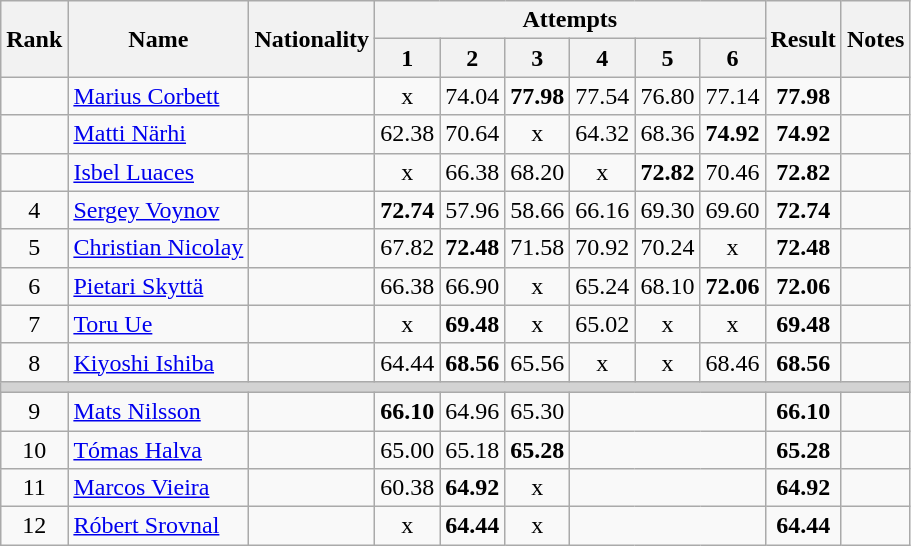<table class="wikitable sortable" style="text-align:center">
<tr>
<th rowspan=2>Rank</th>
<th rowspan=2>Name</th>
<th rowspan=2>Nationality</th>
<th colspan=6>Attempts</th>
<th rowspan=2>Result</th>
<th rowspan=2>Notes</th>
</tr>
<tr>
<th>1</th>
<th>2</th>
<th>3</th>
<th>4</th>
<th>5</th>
<th>6</th>
</tr>
<tr>
<td></td>
<td align=left><a href='#'>Marius Corbett</a></td>
<td align=left></td>
<td>x</td>
<td>74.04</td>
<td><strong>77.98</strong></td>
<td>77.54</td>
<td>76.80</td>
<td>77.14</td>
<td><strong>77.98</strong></td>
<td></td>
</tr>
<tr>
<td></td>
<td align=left><a href='#'>Matti Närhi</a></td>
<td align=left></td>
<td>62.38</td>
<td>70.64</td>
<td>x</td>
<td>64.32</td>
<td>68.36</td>
<td><strong>74.92</strong></td>
<td><strong>74.92</strong></td>
<td></td>
</tr>
<tr>
<td></td>
<td align=left><a href='#'>Isbel Luaces</a></td>
<td align=left></td>
<td>x</td>
<td>66.38</td>
<td>68.20</td>
<td>x</td>
<td><strong>72.82</strong></td>
<td>70.46</td>
<td><strong>72.82</strong></td>
<td></td>
</tr>
<tr>
<td>4</td>
<td align=left><a href='#'>Sergey Voynov</a></td>
<td align=left></td>
<td><strong>72.74</strong></td>
<td>57.96</td>
<td>58.66</td>
<td>66.16</td>
<td>69.30</td>
<td>69.60</td>
<td><strong>72.74</strong></td>
<td></td>
</tr>
<tr>
<td>5</td>
<td align=left><a href='#'>Christian Nicolay</a></td>
<td align=left></td>
<td>67.82</td>
<td><strong>72.48</strong></td>
<td>71.58</td>
<td>70.92</td>
<td>70.24</td>
<td>x</td>
<td><strong>72.48</strong></td>
<td></td>
</tr>
<tr>
<td>6</td>
<td align=left><a href='#'>Pietari Skyttä</a></td>
<td align=left></td>
<td>66.38</td>
<td>66.90</td>
<td>x</td>
<td>65.24</td>
<td>68.10</td>
<td><strong>72.06</strong></td>
<td><strong>72.06</strong></td>
<td></td>
</tr>
<tr>
<td>7</td>
<td align=left><a href='#'>Toru Ue</a></td>
<td align=left></td>
<td>x</td>
<td><strong>69.48</strong></td>
<td>x</td>
<td>65.02</td>
<td>x</td>
<td>x</td>
<td><strong>69.48</strong></td>
<td></td>
</tr>
<tr>
<td>8</td>
<td align=left><a href='#'>Kiyoshi Ishiba</a></td>
<td align=left></td>
<td>64.44</td>
<td><strong>68.56</strong></td>
<td>65.56</td>
<td>x</td>
<td>x</td>
<td>68.46</td>
<td><strong>68.56</strong></td>
<td></td>
</tr>
<tr>
<td colspan=11 bgcolor=lightgray></td>
</tr>
<tr>
<td>9</td>
<td align=left><a href='#'>Mats Nilsson</a></td>
<td align=left></td>
<td><strong>66.10</strong></td>
<td>64.96</td>
<td>65.30</td>
<td colspan=3></td>
<td><strong>66.10</strong></td>
<td></td>
</tr>
<tr>
<td>10</td>
<td align=left><a href='#'>Tómas Halva</a></td>
<td align=left></td>
<td>65.00</td>
<td>65.18</td>
<td><strong>65.28</strong></td>
<td colspan=3></td>
<td><strong>65.28</strong></td>
<td></td>
</tr>
<tr>
<td>11</td>
<td align=left><a href='#'>Marcos Vieira</a></td>
<td align=left></td>
<td>60.38</td>
<td><strong>64.92</strong></td>
<td>x</td>
<td colspan=3></td>
<td><strong>64.92</strong></td>
<td></td>
</tr>
<tr>
<td>12</td>
<td align=left><a href='#'>Róbert Srovnal</a></td>
<td align=left></td>
<td>x</td>
<td><strong>64.44</strong></td>
<td>x</td>
<td colspan=3></td>
<td><strong>64.44</strong></td>
<td></td>
</tr>
</table>
